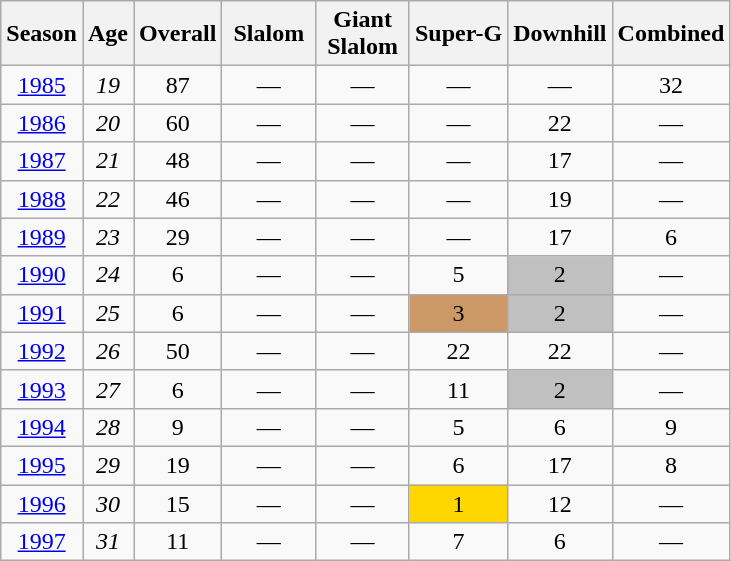<table class=wikitable style="text-align:center">
<tr>
<th>Season</th>
<th>Age</th>
<th>Overall</th>
<th> Slalom </th>
<th>Giant<br> Slalom </th>
<th>Super-G</th>
<th>Downhill</th>
<th>Combined</th>
</tr>
<tr>
<td><a href='#'>1985</a></td>
<td><em>19</em></td>
<td>87</td>
<td>—</td>
<td>—</td>
<td>—</td>
<td>—</td>
<td>32</td>
</tr>
<tr>
<td><a href='#'>1986</a></td>
<td><em>20</em></td>
<td>60</td>
<td>—</td>
<td>—</td>
<td>—</td>
<td>22</td>
<td>—</td>
</tr>
<tr>
<td><a href='#'>1987</a></td>
<td><em>21</em></td>
<td>48</td>
<td>—</td>
<td>—</td>
<td>—</td>
<td>17</td>
<td>—</td>
</tr>
<tr>
<td><a href='#'>1988</a></td>
<td><em>22</em></td>
<td>46</td>
<td>—</td>
<td>—</td>
<td>—</td>
<td>19</td>
<td>—</td>
</tr>
<tr>
<td><a href='#'>1989</a></td>
<td><em>23</em></td>
<td>29</td>
<td>—</td>
<td>—</td>
<td>—</td>
<td>17</td>
<td>6</td>
</tr>
<tr>
<td><a href='#'>1990</a></td>
<td><em>24</em></td>
<td>6</td>
<td>—</td>
<td>—</td>
<td>5</td>
<td bgcolor="silver">2</td>
<td>—</td>
</tr>
<tr>
<td><a href='#'>1991</a></td>
<td><em>25</em></td>
<td>6</td>
<td>—</td>
<td>—</td>
<td bgcolor="cc9966">3</td>
<td bgcolor="silver">2</td>
<td>—</td>
</tr>
<tr>
<td><a href='#'>1992</a></td>
<td><em>26</em></td>
<td>50</td>
<td>—</td>
<td>—</td>
<td>22</td>
<td>22</td>
<td>—</td>
</tr>
<tr>
<td><a href='#'>1993</a></td>
<td><em>27</em></td>
<td>6</td>
<td>—</td>
<td>—</td>
<td>11</td>
<td bgcolor="silver">2</td>
<td>—</td>
</tr>
<tr>
<td><a href='#'>1994</a></td>
<td><em>28</em></td>
<td>9</td>
<td>—</td>
<td>—</td>
<td>5</td>
<td>6</td>
<td>9</td>
</tr>
<tr>
<td><a href='#'>1995</a></td>
<td><em>29</em></td>
<td>19</td>
<td>—</td>
<td>—</td>
<td>6</td>
<td>17</td>
<td>8</td>
</tr>
<tr>
<td><a href='#'>1996</a></td>
<td><em>30</em></td>
<td>15</td>
<td>—</td>
<td>—</td>
<td bgcolor="gold">1</td>
<td>12</td>
<td>—</td>
</tr>
<tr>
<td><a href='#'>1997</a></td>
<td><em>31</em></td>
<td>11</td>
<td>—</td>
<td>—</td>
<td>7</td>
<td>6</td>
<td>—</td>
</tr>
</table>
